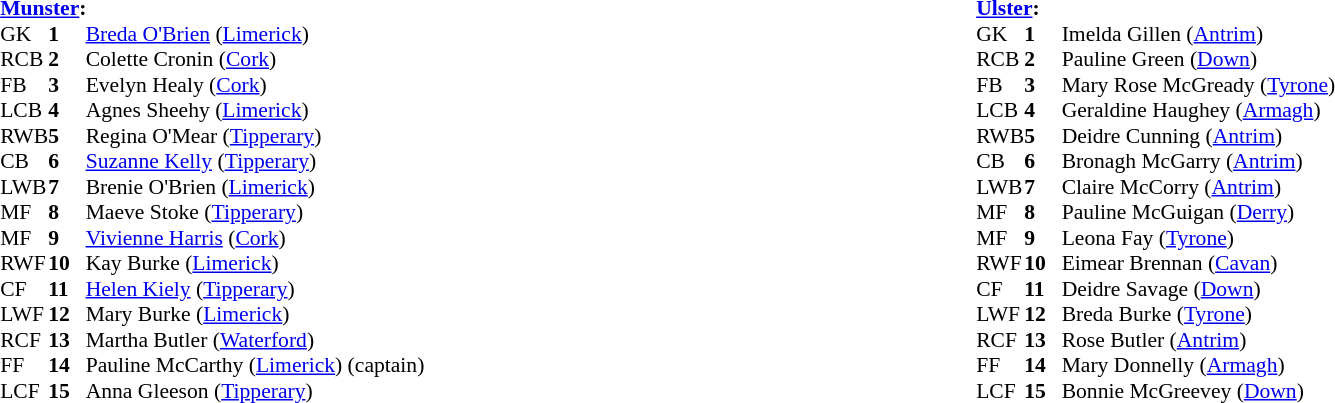<table width="100%">
<tr>
<td valign="top"></td>
<td valign="top" width="50%"><br><table style="font-size: 90%" cellspacing="0" cellpadding="0" align=center>
<tr>
<td colspan="4"><strong><a href='#'>Munster</a>:</strong></td>
</tr>
<tr>
<th width="25"></th>
<th width="25"></th>
</tr>
<tr>
<td>GK</td>
<td><strong>1</strong></td>
<td><a href='#'>Breda O'Brien</a> (<a href='#'>Limerick</a>)</td>
</tr>
<tr>
<td>RCB</td>
<td><strong>2</strong></td>
<td>Colette Cronin (<a href='#'>Cork</a>)</td>
</tr>
<tr>
<td>FB</td>
<td><strong>3</strong></td>
<td>Evelyn Healy (<a href='#'>Cork</a>)</td>
</tr>
<tr>
<td>LCB</td>
<td><strong>4</strong></td>
<td>Agnes Sheehy (<a href='#'>Limerick</a>)</td>
</tr>
<tr>
<td>RWB</td>
<td><strong>5</strong></td>
<td>Regina O'Mear (<a href='#'>Tipperary</a>)</td>
</tr>
<tr>
<td>CB</td>
<td><strong>6</strong></td>
<td><a href='#'>Suzanne Kelly</a> (<a href='#'>Tipperary</a>)</td>
</tr>
<tr>
<td>LWB</td>
<td><strong>7</strong></td>
<td>Brenie O'Brien (<a href='#'>Limerick</a>)</td>
</tr>
<tr>
<td>MF</td>
<td><strong>8</strong></td>
<td>Maeve Stoke (<a href='#'>Tipperary</a>)</td>
</tr>
<tr>
<td>MF</td>
<td><strong>9</strong></td>
<td><a href='#'>Vivienne Harris</a> (<a href='#'>Cork</a>)</td>
</tr>
<tr>
<td>RWF</td>
<td><strong>10</strong></td>
<td>Kay Burke (<a href='#'>Limerick</a>)</td>
</tr>
<tr>
<td>CF</td>
<td><strong>11</strong></td>
<td><a href='#'>Helen Kiely</a> (<a href='#'>Tipperary</a>)</td>
</tr>
<tr>
<td>LWF</td>
<td><strong>12</strong></td>
<td>Mary Burke (<a href='#'>Limerick</a>)</td>
</tr>
<tr>
<td>RCF</td>
<td><strong>13</strong></td>
<td>Martha Butler (<a href='#'>Waterford</a>)</td>
</tr>
<tr>
<td>FF</td>
<td><strong>14</strong></td>
<td>Pauline McCarthy (<a href='#'>Limerick</a>) (captain)</td>
</tr>
<tr>
<td>LCF</td>
<td><strong>15</strong></td>
<td>Anna Gleeson (<a href='#'>Tipperary</a>)</td>
</tr>
<tr>
</tr>
</table>
</td>
<td valign="top" width="50%"><br><table style="font-size: 90%" cellspacing="0" cellpadding="0" align=center>
<tr>
<td colspan="4"><strong><a href='#'>Ulster</a>:</strong></td>
</tr>
<tr>
<th width="25"></th>
<th width="25"></th>
</tr>
<tr>
<td>GK</td>
<td><strong>1</strong></td>
<td>Imelda Gillen (<a href='#'>Antrim</a>)</td>
</tr>
<tr>
<td>RCB</td>
<td><strong>2</strong></td>
<td>Pauline Green (<a href='#'>Down</a>)</td>
</tr>
<tr>
<td>FB</td>
<td><strong>3</strong></td>
<td>Mary Rose McGready (<a href='#'>Tyrone</a>)</td>
</tr>
<tr>
<td>LCB</td>
<td><strong>4</strong></td>
<td>Geraldine Haughey (<a href='#'>Armagh</a>)</td>
</tr>
<tr>
<td>RWB</td>
<td><strong>5</strong></td>
<td>Deidre Cunning (<a href='#'>Antrim</a>)</td>
</tr>
<tr>
<td>CB</td>
<td><strong>6</strong></td>
<td>Bronagh McGarry (<a href='#'>Antrim</a>)</td>
</tr>
<tr>
<td>LWB</td>
<td><strong>7</strong></td>
<td>Claire McCorry (<a href='#'>Antrim</a>)</td>
</tr>
<tr>
<td>MF</td>
<td><strong>8</strong></td>
<td>Pauline McGuigan (<a href='#'>Derry</a>)</td>
</tr>
<tr>
<td>MF</td>
<td><strong>9</strong></td>
<td>Leona Fay (<a href='#'>Tyrone</a>)</td>
</tr>
<tr>
<td>RWF</td>
<td><strong>10</strong></td>
<td>Eimear Brennan (<a href='#'>Cavan</a>)</td>
</tr>
<tr>
<td>CF</td>
<td><strong>11</strong></td>
<td>Deidre Savage (<a href='#'>Down</a>)</td>
</tr>
<tr>
<td>LWF</td>
<td><strong>12</strong></td>
<td>Breda Burke (<a href='#'>Tyrone</a>)</td>
</tr>
<tr>
<td>RCF</td>
<td><strong>13</strong></td>
<td>Rose Butler (<a href='#'>Antrim</a>)</td>
</tr>
<tr>
<td>FF</td>
<td><strong>14</strong></td>
<td>Mary Donnelly (<a href='#'>Armagh</a>)</td>
</tr>
<tr>
<td>LCF</td>
<td><strong>15</strong></td>
<td>Bonnie McGreevey (<a href='#'>Down</a>)</td>
</tr>
<tr>
</tr>
</table>
</td>
</tr>
</table>
